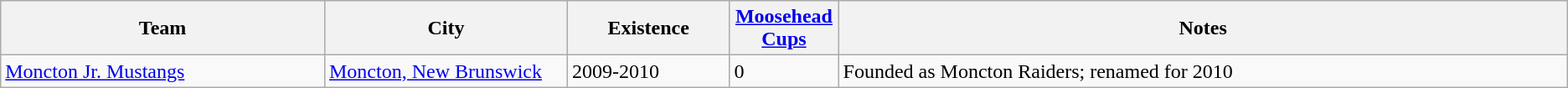<table class="wikitable">
<tr>
<th bgcolor="#DDDDFF" width="20%">Team</th>
<th bgcolor="#DDDDFF" width="15%">City</th>
<th bgcolor="#DDDDFF" width="10%">Existence</th>
<th bgcolor="#DDDDFF" width="5%"><a href='#'>Moosehead Cups</a></th>
<th bgcolor="#DDDDFF" width="45%">Notes</th>
</tr>
<tr>
<td><a href='#'>Moncton Jr. Mustangs</a></td>
<td><a href='#'>Moncton, New Brunswick</a></td>
<td>2009-2010</td>
<td>0</td>
<td>Founded as Moncton Raiders; renamed for 2010</td>
</tr>
</table>
